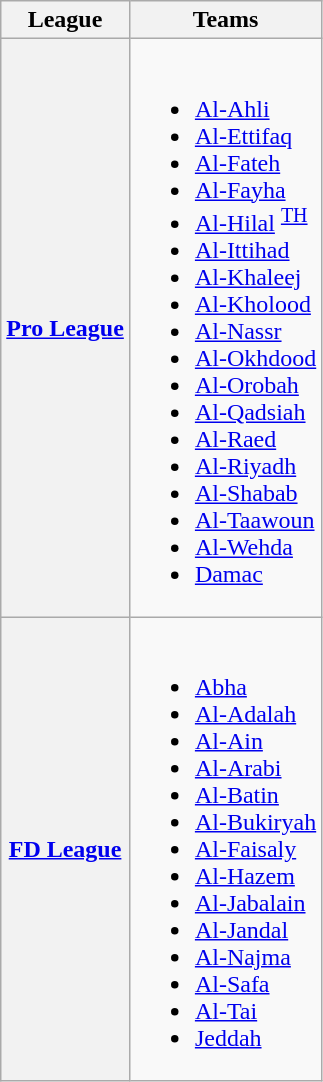<table class="wikitable">
<tr>
<th>League</th>
<th>Teams</th>
</tr>
<tr>
<th><a href='#'>Pro League</a></th>
<td valign=top><br><ul><li><a href='#'>Al-Ahli</a></li><li><a href='#'>Al-Ettifaq</a></li><li><a href='#'>Al-Fateh</a></li><li><a href='#'>Al-Fayha</a></li><li><a href='#'>Al-Hilal</a> <sup><a href='#'>TH</a></sup></li><li><a href='#'>Al-Ittihad</a></li><li><a href='#'>Al-Khaleej</a></li><li><a href='#'>Al-Kholood</a></li><li><a href='#'>Al-Nassr</a></li><li><a href='#'>Al-Okhdood</a></li><li><a href='#'>Al-Orobah</a></li><li><a href='#'>Al-Qadsiah</a></li><li><a href='#'>Al-Raed</a></li><li><a href='#'>Al-Riyadh</a></li><li><a href='#'>Al-Shabab</a></li><li><a href='#'>Al-Taawoun</a></li><li><a href='#'>Al-Wehda</a></li><li><a href='#'>Damac</a></li></ul></td>
</tr>
<tr>
<th><a href='#'>FD League</a></th>
<td valign=top><br><ul><li><a href='#'>Abha</a></li><li><a href='#'>Al-Adalah</a></li><li><a href='#'>Al-Ain</a></li><li><a href='#'>Al-Arabi</a></li><li><a href='#'>Al-Batin</a></li><li><a href='#'>Al-Bukiryah</a></li><li><a href='#'>Al-Faisaly</a></li><li><a href='#'>Al-Hazem</a></li><li><a href='#'>Al-Jabalain</a></li><li><a href='#'>Al-Jandal</a></li><li><a href='#'>Al-Najma</a></li><li><a href='#'>Al-Safa</a></li><li><a href='#'>Al-Tai</a></li><li><a href='#'>Jeddah</a></li></ul></td>
</tr>
</table>
